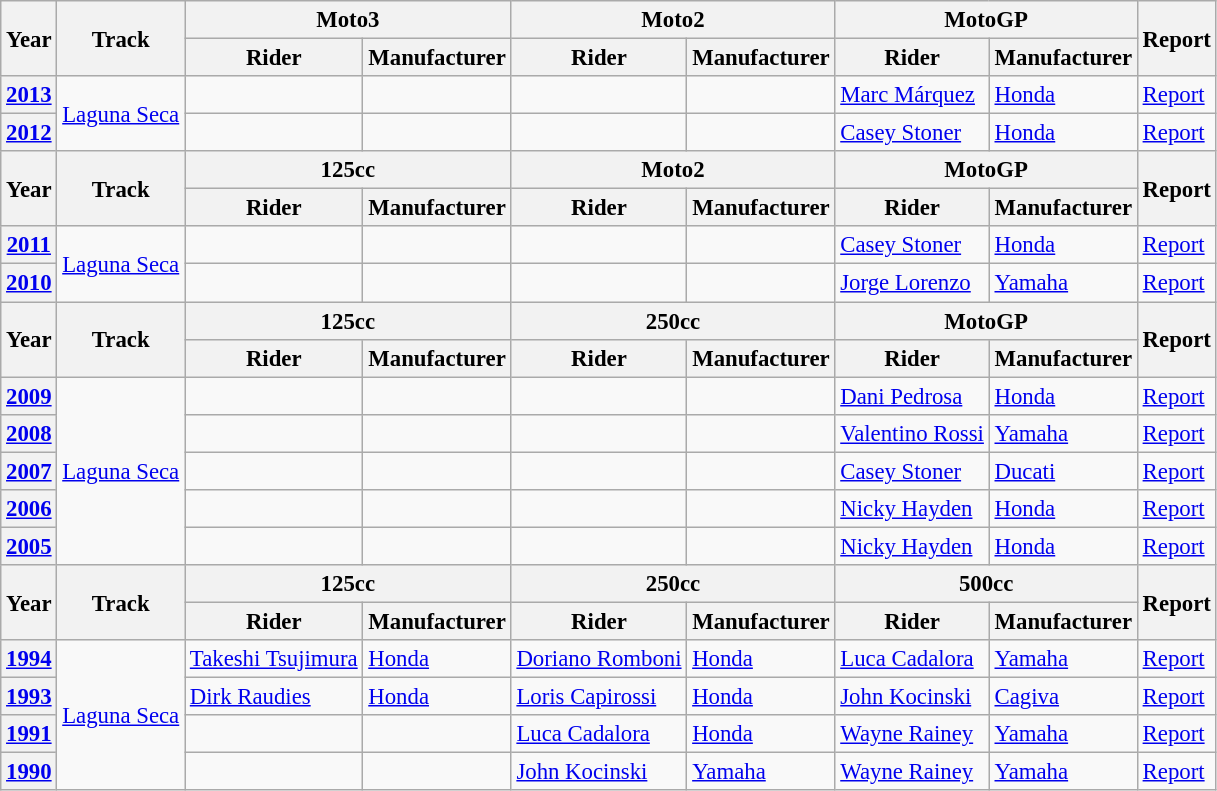<table class="wikitable" style="font-size: 95%;">
<tr>
<th rowspan=2>Year</th>
<th rowspan=2>Track</th>
<th colspan=2>Moto3</th>
<th colspan=2>Moto2</th>
<th colspan=2>MotoGP</th>
<th rowspan=2>Report</th>
</tr>
<tr>
<th>Rider</th>
<th>Manufacturer</th>
<th>Rider</th>
<th>Manufacturer</th>
<th>Rider</th>
<th>Manufacturer</th>
</tr>
<tr>
<th><a href='#'>2013</a></th>
<td rowspan="2"><a href='#'>Laguna Seca</a></td>
<td></td>
<td></td>
<td></td>
<td></td>
<td> <a href='#'>Marc Márquez</a></td>
<td><a href='#'>Honda</a></td>
<td><a href='#'>Report</a></td>
</tr>
<tr>
<th><a href='#'>2012</a></th>
<td></td>
<td></td>
<td></td>
<td></td>
<td> <a href='#'>Casey Stoner</a></td>
<td><a href='#'>Honda</a></td>
<td><a href='#'>Report</a></td>
</tr>
<tr>
<th rowspan=2>Year</th>
<th rowspan=2>Track</th>
<th colspan=2>125cc</th>
<th colspan=2>Moto2</th>
<th colspan=2>MotoGP</th>
<th rowspan=2>Report</th>
</tr>
<tr>
<th>Rider</th>
<th>Manufacturer</th>
<th>Rider</th>
<th>Manufacturer</th>
<th>Rider</th>
<th>Manufacturer</th>
</tr>
<tr>
<th><a href='#'>2011</a></th>
<td rowspan="2"><a href='#'>Laguna Seca</a></td>
<td></td>
<td></td>
<td></td>
<td></td>
<td> <a href='#'>Casey Stoner</a></td>
<td><a href='#'>Honda</a></td>
<td><a href='#'>Report</a></td>
</tr>
<tr>
<th><a href='#'>2010</a></th>
<td></td>
<td></td>
<td></td>
<td></td>
<td> <a href='#'>Jorge Lorenzo</a></td>
<td><a href='#'>Yamaha</a></td>
<td><a href='#'>Report</a></td>
</tr>
<tr>
<th rowspan=2>Year</th>
<th rowspan=2>Track</th>
<th colspan=2>125cc</th>
<th colspan=2>250cc</th>
<th colspan=2>MotoGP</th>
<th rowspan=2>Report</th>
</tr>
<tr>
<th>Rider</th>
<th>Manufacturer</th>
<th>Rider</th>
<th>Manufacturer</th>
<th>Rider</th>
<th>Manufacturer</th>
</tr>
<tr>
<th><a href='#'>2009</a></th>
<td rowspan="5"><a href='#'>Laguna Seca</a></td>
<td></td>
<td></td>
<td></td>
<td></td>
<td> <a href='#'>Dani Pedrosa</a></td>
<td><a href='#'>Honda</a></td>
<td><a href='#'>Report</a></td>
</tr>
<tr>
<th><a href='#'>2008</a></th>
<td></td>
<td></td>
<td></td>
<td></td>
<td> <a href='#'>Valentino Rossi</a></td>
<td><a href='#'>Yamaha</a></td>
<td><a href='#'>Report</a></td>
</tr>
<tr>
<th><a href='#'>2007</a></th>
<td></td>
<td></td>
<td></td>
<td></td>
<td> <a href='#'>Casey Stoner</a></td>
<td><a href='#'>Ducati</a></td>
<td><a href='#'>Report</a></td>
</tr>
<tr>
<th><a href='#'>2006</a></th>
<td></td>
<td></td>
<td></td>
<td></td>
<td> <a href='#'>Nicky Hayden</a></td>
<td><a href='#'>Honda</a></td>
<td><a href='#'>Report</a></td>
</tr>
<tr>
<th><a href='#'>2005</a></th>
<td></td>
<td></td>
<td></td>
<td></td>
<td> <a href='#'>Nicky Hayden</a></td>
<td><a href='#'>Honda</a></td>
<td><a href='#'>Report</a></td>
</tr>
<tr>
<th rowspan=2>Year</th>
<th rowspan=2>Track</th>
<th colspan=2>125cc</th>
<th colspan=2>250cc</th>
<th colspan=2>500cc</th>
<th rowspan=2>Report</th>
</tr>
<tr>
<th>Rider</th>
<th>Manufacturer</th>
<th>Rider</th>
<th>Manufacturer</th>
<th>Rider</th>
<th>Manufacturer</th>
</tr>
<tr>
<th><a href='#'>1994</a></th>
<td rowspan="4"><a href='#'>Laguna Seca</a></td>
<td> <a href='#'>Takeshi Tsujimura</a></td>
<td><a href='#'>Honda</a></td>
<td> <a href='#'>Doriano Romboni</a></td>
<td><a href='#'>Honda</a></td>
<td> <a href='#'>Luca Cadalora</a></td>
<td><a href='#'>Yamaha</a></td>
<td><a href='#'>Report</a></td>
</tr>
<tr>
<th><a href='#'>1993</a></th>
<td> <a href='#'>Dirk Raudies</a></td>
<td><a href='#'>Honda</a></td>
<td> <a href='#'>Loris Capirossi</a></td>
<td><a href='#'>Honda</a></td>
<td> <a href='#'>John Kocinski</a></td>
<td><a href='#'>Cagiva</a></td>
<td><a href='#'>Report</a></td>
</tr>
<tr>
<th><a href='#'>1991</a></th>
<td></td>
<td></td>
<td> <a href='#'>Luca Cadalora</a></td>
<td><a href='#'>Honda</a></td>
<td> <a href='#'>Wayne Rainey</a></td>
<td><a href='#'>Yamaha</a></td>
<td><a href='#'>Report</a></td>
</tr>
<tr>
<th><a href='#'>1990</a></th>
<td></td>
<td></td>
<td> <a href='#'>John Kocinski</a></td>
<td><a href='#'>Yamaha</a></td>
<td> <a href='#'>Wayne Rainey</a></td>
<td><a href='#'>Yamaha</a></td>
<td><a href='#'>Report</a></td>
</tr>
</table>
